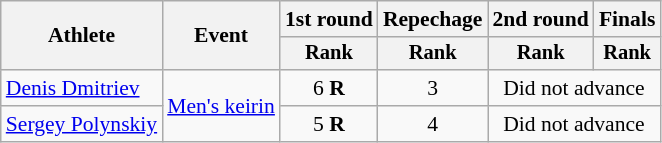<table class=wikitable style="font-size:90%">
<tr>
<th rowspan="2">Athlete</th>
<th rowspan="2">Event</th>
<th>1st round</th>
<th>Repechage</th>
<th>2nd round</th>
<th>Finals</th>
</tr>
<tr style="font-size:95%">
<th>Rank</th>
<th>Rank</th>
<th>Rank</th>
<th>Rank</th>
</tr>
<tr align=center>
<td align=left><a href='#'>Denis Dmitriev</a></td>
<td align=left rowspan=2><a href='#'>Men's keirin</a></td>
<td>6 <strong>R</strong></td>
<td>3</td>
<td colspan=2>Did not advance</td>
</tr>
<tr align=center>
<td align=left><a href='#'>Sergey Polynskiy</a></td>
<td>5 <strong>R</strong></td>
<td>4</td>
<td colspan=2>Did not advance</td>
</tr>
</table>
